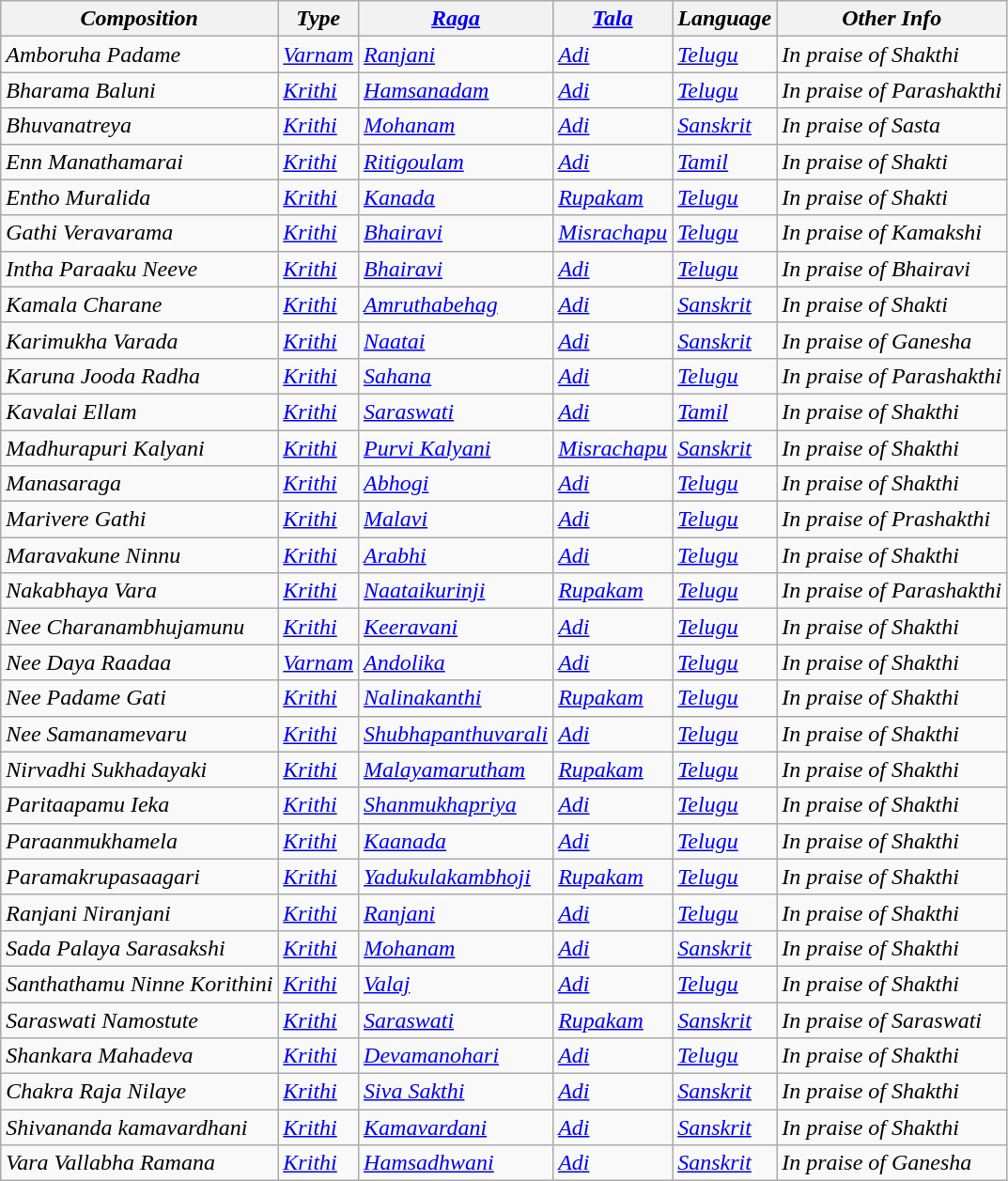<table class="wikitable">
<tr>
<th><em>Composition</em></th>
<th><em>Type</em></th>
<th><em><a href='#'>Raga</a></em></th>
<th><em><a href='#'>Tala</a></em></th>
<th><em>Language</em></th>
<th><em>Other Info</em></th>
</tr>
<tr>
<td><em>Amboruha Padame</em></td>
<td><em><a href='#'>Varnam</a></em></td>
<td><em><a href='#'>Ranjani</a></em></td>
<td><em><a href='#'>Adi</a></em></td>
<td><em><a href='#'>Telugu</a></em></td>
<td><em>In praise of Shakthi</em></td>
</tr>
<tr>
<td><em>Bharama Baluni</em></td>
<td><em><a href='#'>Krithi</a></em></td>
<td><em><a href='#'>Hamsanadam</a></em></td>
<td><em><a href='#'>Adi</a></em></td>
<td><em><a href='#'>Telugu</a></em></td>
<td><em>In praise of Parashakthi</em></td>
</tr>
<tr>
<td><em>Bhuvanatreya</em></td>
<td><em><a href='#'>Krithi</a></em></td>
<td><em><a href='#'>Mohanam</a></em></td>
<td><em><a href='#'>Adi</a></em></td>
<td><em><a href='#'>Sanskrit</a></em></td>
<td><em>In praise of Sasta</em></td>
</tr>
<tr>
<td><em>Enn Manathamarai</em></td>
<td><em><a href='#'>Krithi</a></em></td>
<td><em><a href='#'>Ritigoulam</a></em></td>
<td><em><a href='#'>Adi</a></em></td>
<td><em><a href='#'>Tamil</a></em></td>
<td><em>In praise of Shakti</em></td>
</tr>
<tr>
<td><em>Entho Muralida</em></td>
<td><em><a href='#'>Krithi</a></em></td>
<td><em><a href='#'>Kanada</a></em></td>
<td><em><a href='#'>Rupakam</a></em></td>
<td><em><a href='#'>Telugu</a></em></td>
<td><em>In praise of Shakti</em></td>
</tr>
<tr>
<td><em>Gathi Veravarama</em></td>
<td><em><a href='#'>Krithi</a></em></td>
<td><em><a href='#'>Bhairavi</a></em></td>
<td><em><a href='#'>Misrachapu</a></em></td>
<td><em><a href='#'>Telugu</a></em></td>
<td><em>In praise of Kamakshi</em></td>
</tr>
<tr>
<td><em>Intha Paraaku Neeve</em></td>
<td><em><a href='#'>Krithi</a></em></td>
<td><em><a href='#'>Bhairavi</a></em></td>
<td><em><a href='#'>Adi</a></em></td>
<td><em><a href='#'>Telugu</a></em></td>
<td><em>In praise of Bhairavi</em></td>
</tr>
<tr>
<td><em>Kamala Charane</em></td>
<td><em><a href='#'>Krithi</a></em></td>
<td><em><a href='#'>Amruthabehag</a></em></td>
<td><em><a href='#'>Adi</a></em></td>
<td><em><a href='#'>Sanskrit</a></em></td>
<td><em>In praise of Shakti</em></td>
</tr>
<tr>
<td><em>Karimukha Varada</em></td>
<td><em><a href='#'>Krithi</a></em></td>
<td><em><a href='#'>Naatai</a></em></td>
<td><em><a href='#'>Adi</a></em></td>
<td><em><a href='#'>Sanskrit</a></em></td>
<td><em>In praise of Ganesha</em></td>
</tr>
<tr>
<td><em>Karuna Jooda Radha</em></td>
<td><em><a href='#'>Krithi</a></em></td>
<td><em><a href='#'>Sahana</a></em></td>
<td><em><a href='#'>Adi</a></em></td>
<td><em><a href='#'>Telugu</a></em></td>
<td><em>In praise of Parashakthi</em></td>
</tr>
<tr>
<td><em>Kavalai Ellam</em></td>
<td><em><a href='#'>Krithi</a></em></td>
<td><em><a href='#'>Saraswati</a></em></td>
<td><em><a href='#'>Adi</a></em></td>
<td><em><a href='#'>Tamil</a></em></td>
<td><em>In praise of Shakthi</em></td>
</tr>
<tr>
<td><em>Madhurapuri Kalyani</em></td>
<td><em><a href='#'>Krithi</a></em></td>
<td><em><a href='#'>Purvi Kalyani</a></em></td>
<td><em><a href='#'>Misrachapu</a></em></td>
<td><em><a href='#'>Sanskrit</a></em></td>
<td><em>In praise of Shakthi</em></td>
</tr>
<tr>
<td><em>Manasaraga</em></td>
<td><em><a href='#'>Krithi</a></em></td>
<td><em><a href='#'>Abhogi</a></em></td>
<td><em><a href='#'>Adi</a></em></td>
<td><em><a href='#'>Telugu</a></em></td>
<td><em>In praise of Shakthi</em></td>
</tr>
<tr>
<td><em>Marivere Gathi</em></td>
<td><em><a href='#'>Krithi</a></em></td>
<td><em><a href='#'>Malavi</a></em></td>
<td><em><a href='#'>Adi</a></em></td>
<td><em><a href='#'>Telugu</a></em></td>
<td><em>In praise of Prashakthi</em></td>
</tr>
<tr>
<td><em>Maravakune Ninnu</em></td>
<td><em><a href='#'>Krithi</a></em></td>
<td><em><a href='#'>Arabhi</a></em></td>
<td><em><a href='#'>Adi</a></em></td>
<td><em><a href='#'>Telugu</a></em></td>
<td><em>In praise of Shakthi</em></td>
</tr>
<tr>
<td><em>Nakabhaya Vara</em></td>
<td><em><a href='#'>Krithi</a></em></td>
<td><em><a href='#'>Naataikurinji</a></em></td>
<td><em><a href='#'>Rupakam</a></em></td>
<td><em><a href='#'>Telugu</a></em></td>
<td><em>In praise of Parashakthi</em></td>
</tr>
<tr>
<td><em>Nee Charanambhujamunu</em></td>
<td><em><a href='#'>Krithi</a></em></td>
<td><em><a href='#'>Keeravani</a></em></td>
<td><em><a href='#'>Adi</a></em></td>
<td><em><a href='#'>Telugu</a></em></td>
<td><em>In praise of Shakthi</em></td>
</tr>
<tr>
<td><em>Nee Daya Raadaa</em></td>
<td><em><a href='#'>Varnam</a></em></td>
<td><em><a href='#'>Andolika</a></em></td>
<td><em><a href='#'>Adi</a></em></td>
<td><em><a href='#'>Telugu</a></em></td>
<td><em>In praise of Shakthi</em></td>
</tr>
<tr>
<td><em>Nee Padame Gati</em></td>
<td><em><a href='#'>Krithi</a></em></td>
<td><em><a href='#'>Nalinakanthi</a></em></td>
<td><em><a href='#'>Rupakam</a></em></td>
<td><em><a href='#'>Telugu</a></em></td>
<td><em>In praise of Shakthi</em></td>
</tr>
<tr>
<td><em>Nee Samanamevaru</em></td>
<td><em><a href='#'>Krithi</a></em></td>
<td><em><a href='#'>Shubhapanthuvarali</a></em></td>
<td><em><a href='#'>Adi</a></em></td>
<td><em><a href='#'>Telugu</a></em></td>
<td><em>In praise of Shakthi</em></td>
</tr>
<tr>
<td><em>Nirvadhi Sukhadayaki</em></td>
<td><em><a href='#'>Krithi</a></em></td>
<td><em><a href='#'>Malayamarutham</a></em></td>
<td><em><a href='#'>Rupakam</a></em></td>
<td><em><a href='#'>Telugu</a></em></td>
<td><em>In praise of Shakthi</em></td>
</tr>
<tr>
<td><em>Paritaapamu Ieka</em></td>
<td><em><a href='#'>Krithi</a></em></td>
<td><em><a href='#'>Shanmukhapriya</a></em></td>
<td><em><a href='#'>Adi</a></em></td>
<td><em><a href='#'>Telugu</a></em></td>
<td><em>In praise of Shakthi</em></td>
</tr>
<tr>
<td><em>Paraanmukhamela</em></td>
<td><em><a href='#'>Krithi</a></em></td>
<td><em><a href='#'>Kaanada</a></em></td>
<td><em><a href='#'>Adi</a></em></td>
<td><em><a href='#'>Telugu</a></em></td>
<td><em>In praise of Shakthi</em></td>
</tr>
<tr>
<td><em>Paramakrupasaagari</em></td>
<td><em><a href='#'>Krithi</a></em></td>
<td><em><a href='#'>Yadukulakambhoji</a></em></td>
<td><em><a href='#'>Rupakam</a></em></td>
<td><em><a href='#'>Telugu</a></em></td>
<td><em>In praise of Shakthi</em></td>
</tr>
<tr>
<td><em>Ranjani Niranjani</em></td>
<td><em><a href='#'>Krithi</a></em></td>
<td><em><a href='#'>Ranjani</a></em></td>
<td><em><a href='#'>Adi</a></em></td>
<td><em><a href='#'>Telugu</a></em></td>
<td><em>In praise of Shakthi</em></td>
</tr>
<tr>
<td><em>Sada Palaya Sarasakshi</em></td>
<td><em><a href='#'>Krithi</a></em></td>
<td><em><a href='#'>Mohanam</a></em></td>
<td><em><a href='#'>Adi</a></em></td>
<td><em><a href='#'>Sanskrit</a></em></td>
<td><em>In praise of Shakthi</em></td>
</tr>
<tr>
<td><em>Santhathamu Ninne Korithini</em></td>
<td><em><a href='#'>Krithi</a></em></td>
<td><em><a href='#'>Valaj</a></em></td>
<td><em><a href='#'>Adi</a></em></td>
<td><em><a href='#'>Telugu</a></em></td>
<td><em>In praise of Shakthi</em></td>
</tr>
<tr>
<td><em>Saraswati Namostute</em></td>
<td><em><a href='#'>Krithi</a></em></td>
<td><em><a href='#'>Saraswati</a></em></td>
<td><em><a href='#'>Rupakam</a></em></td>
<td><em><a href='#'>Sanskrit</a></em></td>
<td><em>In praise of Saraswati</em></td>
</tr>
<tr>
<td><em>Shankara Mahadeva</em></td>
<td><em><a href='#'>Krithi</a></em></td>
<td><em><a href='#'>Devamanohari</a></em></td>
<td><em><a href='#'>Adi</a></em></td>
<td><em><a href='#'>Telugu</a></em></td>
<td><em>In praise of Shakthi</em></td>
</tr>
<tr>
<td><em>Chakra Raja Nilaye</em></td>
<td><em><a href='#'>Krithi</a></em></td>
<td><em><a href='#'>Siva Sakthi</a></em></td>
<td><em><a href='#'>Adi</a></em></td>
<td><em><a href='#'>Sanskrit</a></em></td>
<td><em>In praise of Shakthi</em></td>
</tr>
<tr>
<td><em>Shivananda kamavardhani</em></td>
<td><em><a href='#'>Krithi</a></em></td>
<td><em><a href='#'>Kamavardani</a></em></td>
<td><em><a href='#'>Adi</a></em></td>
<td><em><a href='#'>Sanskrit</a></em></td>
<td><em>In praise of Shakthi</em></td>
</tr>
<tr>
<td><em>Vara Vallabha Ramana</em></td>
<td><em><a href='#'>Krithi</a></em></td>
<td><em><a href='#'>Hamsadhwani</a></em></td>
<td><em><a href='#'>Adi</a></em></td>
<td><em><a href='#'>Sanskrit</a></em></td>
<td><em>In praise of Ganesha</em></td>
</tr>
</table>
